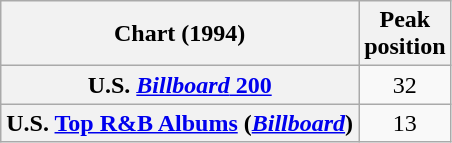<table class="wikitable sortable plainrowheaders">
<tr>
<th scope="col">Chart (1994)</th>
<th scope="col">Peak<br>position</th>
</tr>
<tr>
<th scope="row">U.S. <a href='#'><em>Billboard</em> 200</a></th>
<td align="center">32</td>
</tr>
<tr>
<th scope="row">U.S. <a href='#'>Top R&B Albums</a> (<em><a href='#'>Billboard</a></em>)</th>
<td align="center">13</td>
</tr>
</table>
